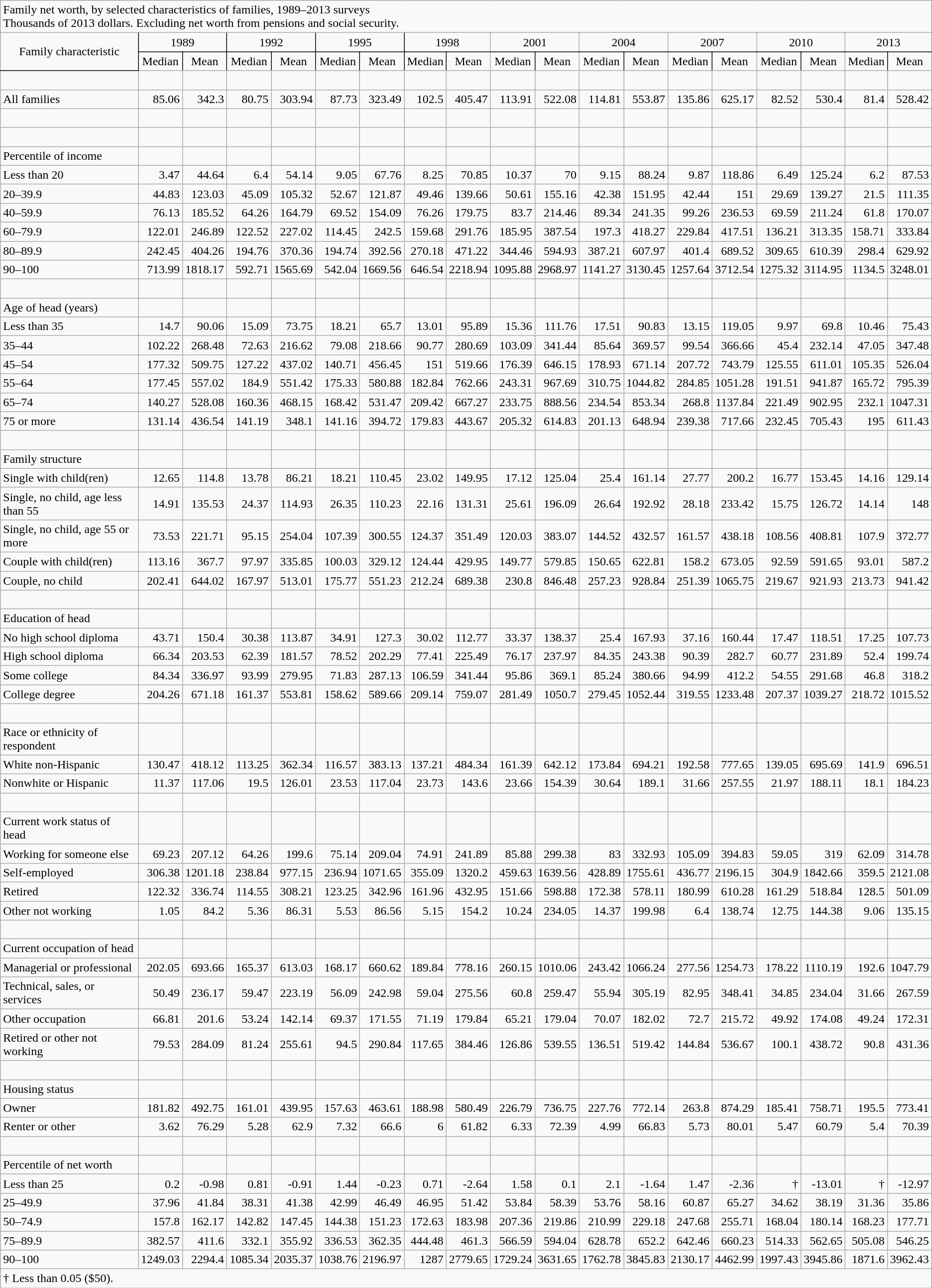<table class="wikitable" frame="VOID" rules="NONE" frame="VOID" rules="NONE">
<tr>
<td colspan="19"  style="height:19px; width:1144px; text-align:LEFT;">Family net worth, by selected characteristics of families, 1989–2013 surveys<br>Thousands of 2013 dollars.  Excluding net worth from pensions and social security.</td>
</tr>
<tr style="text-align:CENTER; vertical-align:MIDDLE;">
<td rowspan="2"  style="border-top:1px solid #000; border-bottom:1px solid #000; border-right:1px solid #000; height:35px; ">Family characteristic</td>
<td colspan="2"  style="border-top:1px solid #000; border-bottom:1px solid #000; border-left:1px solid #000; border-right:1px solid #000; ">1989</td>
<td colspan="2"  style="border-top:1px solid #000; border-bottom:1px solid #000; border-left:1px solid #000; border-right:1px solid #000; ">1992</td>
<td colspan="2"  style="border-top:1px solid #000; border-bottom:1px solid #000; border-left:1px solid #000; border-right:1px solid #000; ">1995</td>
<td colspan="2"  style="border-top:1px solid #000; border-bottom:1px solid #000; border-left:1px solid #000; ">1998</td>
<td colspan="2"  style="border-top:1px solid #000; border-bottom:1px solid #000; border-left:1px solid #000; ">2001</td>
<td colspan="2"  style="border-top:1px solid #000; border-bottom:1px solid #000; border-left:1px solid #000; ">2004</td>
<td colspan="2"  style="border-top:1px solid #000; border-bottom:1px solid #000; border-left:1px solid #000; ">2007</td>
<td colspan="2"  style="border-top:1px solid #000; border-bottom:1px solid #000; border-left:1px solid #000; ">2010</td>
<td colspan="2"  style="border-top:1px solid #000; border-bottom:1px solid #000; border-left:1px solid #000; ">2013</td>
</tr>
<tr style="text-align:CENTER; vertical-align:MIDDLE;">
<td style="border-top:1px solid #000; border-left:1px solid #000; border-right:1px solid #000; ">Median</td>
<td style="border-top:1px solid #000; border-left:1px solid #000; border-right:1px solid #000; ">Mean</td>
<td style="border-top:1px solid #000; border-left:1px solid #000; border-right:1px solid #000; ">Median</td>
<td style="border-top:1px solid #000; border-left:1px solid #000; border-right:1px solid #000; ">Mean</td>
<td style="border-top:1px solid #000; border-left:1px solid #000; border-right:1px solid #000; ">Median</td>
<td style="border-top:1px solid #000; border-left:1px solid #000; border-right:1px solid #000; ">Mean</td>
<td style="border-top:1px solid #000; border-left:1px solid #000; border-right:1px solid #000; ">Median</td>
<td style="border-top:1px solid #000; border-left:1px solid #000; ">Mean</td>
<td style="border-top:1px solid #000; border-left:1px solid #000; border-right:1px solid #000; ">Median</td>
<td style="border-top:1px solid #000; border-left:1px solid #000; ">Mean</td>
<td style="border-top:1px solid #000; border-left:1px solid #000; border-right:1px solid #000; ">Median</td>
<td style="border-top:1px solid #000; border-left:1px solid #000; ">Mean</td>
<td style="border-top:1px solid #000; border-left:1px solid #000; border-right:1px solid #000; ">Median</td>
<td style="border-top:1px solid #000; border-left:1px solid #000; ">Mean</td>
<td style="border-top:1px solid #000; border-left:1px solid #000; border-right:1px solid #000; ">Median</td>
<td style="border-top:1px solid #000; border-left:1px solid #000; ">Mean</td>
<td style="border-top:1px solid #000; border-left:1px solid #000; border-right:1px solid #000; ">Median</td>
<td style="border-top:1px solid #000; border-left:1px solid #000; ">Mean</td>
</tr>
<tr>
<td style="height:18px; text-align:LEFT;"></td>
<td style="border-top:1px solid #000; border-left:1px solid #000; text-align:RIGHT;"></td>
<td style="border-top:1px solid #000; text-align:RIGHT;"></td>
<td style="border-top:1px solid #000; text-align:RIGHT;"></td>
<td style="border-top:1px solid #000; text-align:RIGHT;"></td>
<td style="border-top:1px solid #000; text-align:RIGHT;"></td>
<td style="border-top:1px solid #000; text-align:RIGHT;"></td>
<td style="border-top:1px solid #000; text-align:RIGHT;"></td>
<td style="border-top:1px solid #000; text-align:RIGHT;"></td>
<td style="border-top:1px solid #000; text-align:RIGHT;"></td>
<td style="border-top:1px solid #000; text-align:RIGHT;"></td>
<td style="border-top:1px solid #000; text-align:RIGHT;"></td>
<td style="border-top:1px solid #000; text-align:RIGHT;"></td>
<td style="border-top:1px solid #000; text-align:RIGHT;"></td>
<td style="border-top:1px solid #000; text-align:RIGHT;"></td>
<td style="border-top:1px solid #000; text-align:RIGHT;"></td>
<td style="border-top:1px solid #000; text-align:RIGHT;"></td>
<td style="border-top:1px solid #000; text-align:RIGHT;"></td>
<td style="border-top:1px solid #000; text-align:RIGHT;"></td>
</tr>
<tr>
<td style="height:18px; text-align:LEFT;">All families</td>
<td style="border-left:1px solid#000; text-align:RIGHT;">85.06</td>
<td align="RIGHT">342.3</td>
<td align="RIGHT">80.75</td>
<td align="RIGHT">303.94</td>
<td align="RIGHT">87.73</td>
<td align="RIGHT">323.49</td>
<td align="RIGHT">102.5</td>
<td align="RIGHT">405.47</td>
<td align="RIGHT">113.91</td>
<td align="RIGHT">522.08</td>
<td align="RIGHT">114.81</td>
<td align="RIGHT">553.87</td>
<td align="RIGHT">135.86</td>
<td align="RIGHT">625.17</td>
<td align="RIGHT">82.52</td>
<td align="RIGHT">530.4</td>
<td align="RIGHT">81.4</td>
<td align="RIGHT">528.42</td>
</tr>
<tr>
<td style="height:18px; text-align:LEFT;"></td>
<td style="border-left:1px solid#000; text-align:RIGHT;"></td>
<td align="RIGHT"></td>
<td align="RIGHT"></td>
<td align="RIGHT"></td>
<td align="RIGHT"></td>
<td align="RIGHT"></td>
<td align="RIGHT"></td>
<td align="RIGHT"></td>
<td align="RIGHT"></td>
<td align="RIGHT"></td>
<td align="RIGHT"></td>
<td align="RIGHT"></td>
<td align="RIGHT"></td>
<td align="RIGHT"></td>
<td align="RIGHT"></td>
<td align="RIGHT"></td>
<td align="RIGHT"></td>
<td align="RIGHT"></td>
</tr>
<tr>
<td style="height:18px; text-align:LEFT;"></td>
<td style="border-left:1px solid#000; text-align:RIGHT;"></td>
<td align="RIGHT"></td>
<td align="RIGHT"></td>
<td align="RIGHT"></td>
<td align="RIGHT"></td>
<td align="RIGHT"></td>
<td align="RIGHT"></td>
<td align="RIGHT"></td>
<td align="RIGHT"></td>
<td align="RIGHT"></td>
<td align="RIGHT"></td>
<td align="RIGHT"></td>
<td align="RIGHT"></td>
<td align="RIGHT"></td>
<td align="RIGHT"></td>
<td align="RIGHT"></td>
<td align="RIGHT"></td>
<td align="RIGHT"></td>
</tr>
<tr>
<td style="height:18px; text-align:LEFT;">Percentile of income</td>
<td style="border-left:1px solid#000; text-align:RIGHT;"></td>
<td align="RIGHT"></td>
<td align="RIGHT"></td>
<td align="RIGHT"></td>
<td align="RIGHT"></td>
<td align="RIGHT"></td>
<td align="RIGHT"></td>
<td align="RIGHT"></td>
<td align="RIGHT"></td>
<td align="RIGHT"></td>
<td align="RIGHT"></td>
<td align="RIGHT"></td>
<td align="RIGHT"></td>
<td align="RIGHT"></td>
<td align="RIGHT"></td>
<td align="RIGHT"></td>
<td align="RIGHT"></td>
<td align="RIGHT"></td>
</tr>
<tr>
<td style="height:18px; text-align:LEFT;">Less than 20</td>
<td style="border-left:1px solid#000; text-align:RIGHT;">3.47</td>
<td align="RIGHT">44.64</td>
<td align="RIGHT">6.4</td>
<td align="RIGHT">54.14</td>
<td align="RIGHT">9.05</td>
<td align="RIGHT">67.76</td>
<td align="RIGHT">8.25</td>
<td align="RIGHT">70.85</td>
<td align="RIGHT">10.37</td>
<td align="RIGHT">70</td>
<td align="RIGHT">9.15</td>
<td align="RIGHT">88.24</td>
<td align="RIGHT">9.87</td>
<td align="RIGHT">118.86</td>
<td align="RIGHT">6.49</td>
<td align="RIGHT">125.24</td>
<td align="RIGHT">6.2</td>
<td align="RIGHT">87.53</td>
</tr>
<tr>
<td style="height:18px; text-align:LEFT;">20–39.9</td>
<td style="border-left:1px solid#000; text-align:RIGHT;">44.83</td>
<td align="RIGHT">123.03</td>
<td align="RIGHT">45.09</td>
<td align="RIGHT">105.32</td>
<td align="RIGHT">52.67</td>
<td align="RIGHT">121.87</td>
<td align="RIGHT">49.46</td>
<td align="RIGHT">139.66</td>
<td align="RIGHT">50.61</td>
<td align="RIGHT">155.16</td>
<td align="RIGHT">42.38</td>
<td align="RIGHT">151.95</td>
<td align="RIGHT">42.44</td>
<td align="RIGHT">151</td>
<td align="RIGHT">29.69</td>
<td align="RIGHT">139.27</td>
<td align="RIGHT">21.5</td>
<td align="RIGHT">111.35</td>
</tr>
<tr>
<td style="height:18px; text-align:LEFT;">40–59.9</td>
<td style="border-left:1px solid#000; text-align:RIGHT;">76.13</td>
<td align="RIGHT">185.52</td>
<td align="RIGHT">64.26</td>
<td align="RIGHT">164.79</td>
<td align="RIGHT">69.52</td>
<td align="RIGHT">154.09</td>
<td align="RIGHT">76.26</td>
<td align="RIGHT">179.75</td>
<td align="RIGHT">83.7</td>
<td align="RIGHT">214.46</td>
<td align="RIGHT">89.34</td>
<td align="RIGHT">241.35</td>
<td align="RIGHT">99.26</td>
<td align="RIGHT">236.53</td>
<td align="RIGHT">69.59</td>
<td align="RIGHT">211.24</td>
<td align="RIGHT">61.8</td>
<td align="RIGHT">170.07</td>
</tr>
<tr>
<td style="height:18px; text-align:LEFT;">60–79.9</td>
<td style="border-left:1px solid#000; text-align:RIGHT;">122.01</td>
<td align="RIGHT">246.89</td>
<td align="RIGHT">122.52</td>
<td align="RIGHT">227.02</td>
<td align="RIGHT">114.45</td>
<td align="RIGHT">242.5</td>
<td align="RIGHT">159.68</td>
<td align="RIGHT">291.76</td>
<td align="RIGHT">185.95</td>
<td align="RIGHT">387.54</td>
<td align="RIGHT">197.3</td>
<td align="RIGHT">418.27</td>
<td align="RIGHT">229.84</td>
<td align="RIGHT">417.51</td>
<td align="RIGHT">136.21</td>
<td align="RIGHT">313.35</td>
<td align="RIGHT">158.71</td>
<td align="RIGHT">333.84</td>
</tr>
<tr>
<td style="height:18px; text-align:LEFT;">80–89.9</td>
<td style="border-left:1px solid#000; text-align:RIGHT;">242.45</td>
<td align="RIGHT">404.26</td>
<td align="RIGHT">194.76</td>
<td align="RIGHT">370.36</td>
<td align="RIGHT">194.74</td>
<td align="RIGHT">392.56</td>
<td align="RIGHT">270.18</td>
<td align="RIGHT">471.22</td>
<td align="RIGHT">344.46</td>
<td align="RIGHT">594.93</td>
<td align="RIGHT">387.21</td>
<td align="RIGHT">607.97</td>
<td align="RIGHT">401.4</td>
<td align="RIGHT">689.52</td>
<td align="RIGHT">309.65</td>
<td align="RIGHT">610.39</td>
<td align="RIGHT">298.4</td>
<td align="RIGHT">629.92</td>
</tr>
<tr>
<td style="height:18px; text-align:LEFT;">90–100</td>
<td style="border-left:1px solid#000; text-align:RIGHT;">713.99</td>
<td align="RIGHT">1818.17</td>
<td align="RIGHT">592.71</td>
<td align="RIGHT">1565.69</td>
<td align="RIGHT">542.04</td>
<td align="RIGHT">1669.56</td>
<td align="RIGHT">646.54</td>
<td align="RIGHT">2218.94</td>
<td align="RIGHT">1095.88</td>
<td align="RIGHT">2968.97</td>
<td align="RIGHT">1141.27</td>
<td align="RIGHT">3130.45</td>
<td align="RIGHT">1257.64</td>
<td align="RIGHT">3712.54</td>
<td align="RIGHT">1275.32</td>
<td align="RIGHT">3114.95</td>
<td align="RIGHT">1134.5</td>
<td align="RIGHT">3248.01</td>
</tr>
<tr>
<td style="height:18px; text-align:LEFT;"></td>
<td style="border-left:1px solid#000; text-align:RIGHT;"></td>
<td align="RIGHT"></td>
<td align="RIGHT"></td>
<td align="RIGHT"></td>
<td align="RIGHT"></td>
<td align="RIGHT"></td>
<td align="RIGHT"></td>
<td align="RIGHT"></td>
<td align="RIGHT"></td>
<td align="RIGHT"></td>
<td align="RIGHT"></td>
<td align="RIGHT"></td>
<td align="RIGHT"></td>
<td align="RIGHT"></td>
<td align="RIGHT"></td>
<td align="RIGHT"></td>
<td align="RIGHT"></td>
<td align="RIGHT"></td>
</tr>
<tr>
<td style="height:18px; text-align:LEFT;">Age of head (years)</td>
<td style="border-left:1px solid#000; text-align:RIGHT;"></td>
<td align="RIGHT"></td>
<td align="RIGHT"></td>
<td align="RIGHT"></td>
<td align="RIGHT"></td>
<td align="RIGHT"></td>
<td align="RIGHT"></td>
<td align="RIGHT"></td>
<td align="RIGHT"></td>
<td align="RIGHT"></td>
<td align="RIGHT"></td>
<td align="RIGHT"></td>
<td align="RIGHT"></td>
<td align="RIGHT"></td>
<td align="RIGHT"></td>
<td align="RIGHT"></td>
<td align="RIGHT"></td>
<td align="RIGHT"></td>
</tr>
<tr>
<td style="height:18px; text-align:LEFT;">Less than 35</td>
<td style="border-left:1px solid#000; text-align:RIGHT;">14.7</td>
<td align="RIGHT">90.06</td>
<td align="RIGHT">15.09</td>
<td align="RIGHT">73.75</td>
<td align="RIGHT">18.21</td>
<td align="RIGHT">65.7</td>
<td align="RIGHT">13.01</td>
<td align="RIGHT">95.89</td>
<td align="RIGHT">15.36</td>
<td align="RIGHT">111.76</td>
<td align="RIGHT">17.51</td>
<td align="RIGHT">90.83</td>
<td align="RIGHT">13.15</td>
<td align="RIGHT">119.05</td>
<td align="RIGHT">9.97</td>
<td align="RIGHT">69.8</td>
<td align="RIGHT">10.46</td>
<td align="RIGHT">75.43</td>
</tr>
<tr>
<td style="height:18px; text-align:LEFT;">35–44</td>
<td style="border-left:1px solid#000; text-align:RIGHT;">102.22</td>
<td align="RIGHT">268.48</td>
<td align="RIGHT">72.63</td>
<td align="RIGHT">216.62</td>
<td align="RIGHT">79.08</td>
<td align="RIGHT">218.66</td>
<td align="RIGHT">90.77</td>
<td align="RIGHT">280.69</td>
<td align="RIGHT">103.09</td>
<td align="RIGHT">341.44</td>
<td align="RIGHT">85.64</td>
<td align="RIGHT">369.57</td>
<td align="RIGHT">99.54</td>
<td align="RIGHT">366.66</td>
<td align="RIGHT">45.4</td>
<td align="RIGHT">232.14</td>
<td align="RIGHT">47.05</td>
<td align="RIGHT">347.48</td>
</tr>
<tr>
<td style="height:18px; text-align:LEFT;">45–54</td>
<td style="border-left:1px solid#000; text-align:RIGHT;">177.32</td>
<td align="RIGHT">509.75</td>
<td align="RIGHT">127.22</td>
<td align="RIGHT">437.02</td>
<td align="RIGHT">140.71</td>
<td align="RIGHT">456.45</td>
<td align="RIGHT">151</td>
<td align="RIGHT">519.66</td>
<td align="RIGHT">176.39</td>
<td align="RIGHT">646.15</td>
<td align="RIGHT">178.93</td>
<td align="RIGHT">671.14</td>
<td align="RIGHT">207.72</td>
<td align="RIGHT">743.79</td>
<td align="RIGHT">125.55</td>
<td align="RIGHT">611.01</td>
<td align="RIGHT">105.35</td>
<td align="RIGHT">526.04</td>
</tr>
<tr>
<td style="height:18px; text-align:LEFT;">55–64</td>
<td style="border-left:1px solid#000; text-align:RIGHT;">177.45</td>
<td align="RIGHT">557.02</td>
<td align="RIGHT">184.9</td>
<td align="RIGHT">551.42</td>
<td align="RIGHT">175.33</td>
<td align="RIGHT">580.88</td>
<td align="RIGHT">182.84</td>
<td align="RIGHT">762.66</td>
<td align="RIGHT">243.31</td>
<td align="RIGHT">967.69</td>
<td align="RIGHT">310.75</td>
<td align="RIGHT">1044.82</td>
<td align="RIGHT">284.85</td>
<td align="RIGHT">1051.28</td>
<td align="RIGHT">191.51</td>
<td align="RIGHT">941.87</td>
<td align="RIGHT">165.72</td>
<td align="RIGHT">795.39</td>
</tr>
<tr>
<td style="height:18px; text-align:LEFT;">65–74</td>
<td style="border-left:1px solid#000; text-align:RIGHT;">140.27</td>
<td align="RIGHT">528.08</td>
<td align="RIGHT">160.36</td>
<td align="RIGHT">468.15</td>
<td align="RIGHT">168.42</td>
<td align="RIGHT">531.47</td>
<td align="RIGHT">209.42</td>
<td align="RIGHT">667.27</td>
<td align="RIGHT">233.75</td>
<td align="RIGHT">888.56</td>
<td align="RIGHT">234.54</td>
<td align="RIGHT">853.34</td>
<td align="RIGHT">268.8</td>
<td align="RIGHT">1137.84</td>
<td align="RIGHT">221.49</td>
<td align="RIGHT">902.95</td>
<td align="RIGHT">232.1</td>
<td align="RIGHT">1047.31</td>
</tr>
<tr>
<td style="height:18px; text-align:LEFT;">75 or more</td>
<td style="border-left:1px solid#000; text-align:RIGHT;">131.14</td>
<td align="RIGHT">436.54</td>
<td align="RIGHT">141.19</td>
<td align="RIGHT">348.1</td>
<td align="RIGHT">141.16</td>
<td align="RIGHT">394.72</td>
<td align="RIGHT">179.83</td>
<td align="RIGHT">443.67</td>
<td align="RIGHT">205.32</td>
<td align="RIGHT">614.83</td>
<td align="RIGHT">201.13</td>
<td align="RIGHT">648.94</td>
<td align="RIGHT">239.38</td>
<td align="RIGHT">717.66</td>
<td align="RIGHT">232.45</td>
<td align="RIGHT">705.43</td>
<td align="RIGHT">195</td>
<td align="RIGHT">611.43</td>
</tr>
<tr>
<td style="height:18px; text-align:LEFT;"></td>
<td style="border-left:1px solid#000; text-align:RIGHT;"></td>
<td align="RIGHT"></td>
<td align="RIGHT"></td>
<td align="RIGHT"></td>
<td align="RIGHT"></td>
<td align="RIGHT"></td>
<td align="RIGHT"></td>
<td align="RIGHT"></td>
<td align="RIGHT"></td>
<td align="RIGHT"></td>
<td align="RIGHT"></td>
<td align="RIGHT"></td>
<td align="RIGHT"></td>
<td align="RIGHT"></td>
<td align="RIGHT"></td>
<td align="RIGHT"></td>
<td align="RIGHT"></td>
<td align="RIGHT"></td>
</tr>
<tr>
<td style="height:18px; text-align:LEFT;">Family structure</td>
<td style="border-left:1px solid#000; text-align:RIGHT;"></td>
<td align="RIGHT"></td>
<td align="RIGHT"></td>
<td align="RIGHT"></td>
<td align="RIGHT"></td>
<td align="RIGHT"></td>
<td align="RIGHT"></td>
<td align="RIGHT"></td>
<td align="RIGHT"></td>
<td align="RIGHT"></td>
<td align="RIGHT"></td>
<td align="RIGHT"></td>
<td align="RIGHT"></td>
<td align="RIGHT"></td>
<td align="RIGHT"></td>
<td align="RIGHT"></td>
<td align="RIGHT"></td>
<td align="RIGHT"></td>
</tr>
<tr>
<td style="height:18px; text-align:LEFT;">Single with child(ren)</td>
<td style="border-left:1px solid#000; text-align:RIGHT;">12.65</td>
<td align="RIGHT">114.8</td>
<td align="RIGHT">13.78</td>
<td align="RIGHT">86.21</td>
<td align="RIGHT">18.21</td>
<td align="RIGHT">110.45</td>
<td align="RIGHT">23.02</td>
<td align="RIGHT">149.95</td>
<td align="RIGHT">17.12</td>
<td align="RIGHT">125.04</td>
<td align="RIGHT">25.4</td>
<td align="RIGHT">161.14</td>
<td align="RIGHT">27.77</td>
<td align="RIGHT">200.2</td>
<td align="RIGHT">16.77</td>
<td align="RIGHT">153.45</td>
<td align="RIGHT">14.16</td>
<td align="RIGHT">129.14</td>
</tr>
<tr>
<td style="height:18px; text-align:LEFT;">Single, no child, age less than 55</td>
<td style="border-left:1px solid#000; text-align:RIGHT;">14.91</td>
<td align="RIGHT">135.53</td>
<td align="RIGHT">24.37</td>
<td align="RIGHT">114.93</td>
<td align="RIGHT">26.35</td>
<td align="RIGHT">110.23</td>
<td align="RIGHT">22.16</td>
<td align="RIGHT">131.31</td>
<td align="RIGHT">25.61</td>
<td align="RIGHT">196.09</td>
<td align="RIGHT">26.64</td>
<td align="RIGHT">192.92</td>
<td align="RIGHT">28.18</td>
<td align="RIGHT">233.42</td>
<td align="RIGHT">15.75</td>
<td align="RIGHT">126.72</td>
<td align="RIGHT">14.14</td>
<td align="RIGHT">148</td>
</tr>
<tr>
<td style="height:18px; text-align:LEFT;">Single, no child, age 55 or more</td>
<td style="border-left:1px solid#000; text-align:RIGHT;">73.53</td>
<td align="RIGHT">221.71</td>
<td align="RIGHT">95.15</td>
<td align="RIGHT">254.04</td>
<td align="RIGHT">107.39</td>
<td align="RIGHT">300.55</td>
<td align="RIGHT">124.37</td>
<td align="RIGHT">351.49</td>
<td align="RIGHT">120.03</td>
<td align="RIGHT">383.07</td>
<td align="RIGHT">144.52</td>
<td align="RIGHT">432.57</td>
<td align="RIGHT">161.57</td>
<td align="RIGHT">438.18</td>
<td align="RIGHT">108.56</td>
<td align="RIGHT">408.81</td>
<td align="RIGHT">107.9</td>
<td align="RIGHT">372.77</td>
</tr>
<tr>
<td style="height:18px; text-align:LEFT;">Couple with child(ren)</td>
<td style="border-left:1px solid#000; text-align:RIGHT;">113.16</td>
<td align="RIGHT">367.7</td>
<td align="RIGHT">97.97</td>
<td align="RIGHT">335.85</td>
<td align="RIGHT">100.03</td>
<td align="RIGHT">329.12</td>
<td align="RIGHT">124.44</td>
<td align="RIGHT">429.95</td>
<td align="RIGHT">149.77</td>
<td align="RIGHT">579.85</td>
<td align="RIGHT">150.65</td>
<td align="RIGHT">622.81</td>
<td align="RIGHT">158.2</td>
<td align="RIGHT">673.05</td>
<td align="RIGHT">92.59</td>
<td align="RIGHT">591.65</td>
<td align="RIGHT">93.01</td>
<td align="RIGHT">587.2</td>
</tr>
<tr>
<td style="height:18px; text-align:LEFT;">Couple, no child</td>
<td style="border-left:1px solid#000; text-align:RIGHT;">202.41</td>
<td align="RIGHT">644.02</td>
<td align="RIGHT">167.97</td>
<td align="RIGHT">513.01</td>
<td align="RIGHT">175.77</td>
<td align="RIGHT">551.23</td>
<td align="RIGHT">212.24</td>
<td align="RIGHT">689.38</td>
<td align="RIGHT">230.8</td>
<td align="RIGHT">846.48</td>
<td align="RIGHT">257.23</td>
<td align="RIGHT">928.84</td>
<td align="RIGHT">251.39</td>
<td align="RIGHT">1065.75</td>
<td align="RIGHT">219.67</td>
<td align="RIGHT">921.93</td>
<td align="RIGHT">213.73</td>
<td align="RIGHT">941.42</td>
</tr>
<tr>
<td style="height:18px; text-align:LEFT;"></td>
<td style="border-left:1px solid#000; text-align:RIGHT;"></td>
<td align="RIGHT"></td>
<td align="RIGHT"></td>
<td align="RIGHT"></td>
<td align="RIGHT"></td>
<td align="RIGHT"></td>
<td align="RIGHT"></td>
<td align="RIGHT"></td>
<td align="RIGHT"></td>
<td align="RIGHT"></td>
<td align="RIGHT"></td>
<td align="RIGHT"></td>
<td align="RIGHT"></td>
<td align="RIGHT"></td>
<td align="RIGHT"></td>
<td align="RIGHT"></td>
<td align="RIGHT"></td>
<td align="RIGHT"></td>
</tr>
<tr>
<td style="height:18px; text-align:LEFT;">Education of head</td>
<td style="border-left:1px solid#000; text-align:RIGHT;"></td>
<td align="RIGHT"></td>
<td align="RIGHT"></td>
<td align="RIGHT"></td>
<td align="RIGHT"></td>
<td align="RIGHT"></td>
<td align="RIGHT"></td>
<td align="RIGHT"></td>
<td align="RIGHT"></td>
<td align="RIGHT"></td>
<td align="RIGHT"></td>
<td align="RIGHT"></td>
<td align="RIGHT"></td>
<td align="RIGHT"></td>
<td align="RIGHT"></td>
<td align="RIGHT"></td>
<td align="RIGHT"></td>
<td align="RIGHT"></td>
</tr>
<tr>
<td style="height:18px; text-align:LEFT;">No high school diploma</td>
<td style="border-left:1px solid#000; text-align:RIGHT;">43.71</td>
<td align="RIGHT">150.4</td>
<td align="RIGHT">30.38</td>
<td align="RIGHT">113.87</td>
<td align="RIGHT">34.91</td>
<td align="RIGHT">127.3</td>
<td align="RIGHT">30.02</td>
<td align="RIGHT">112.77</td>
<td align="RIGHT">33.37</td>
<td align="RIGHT">138.37</td>
<td align="RIGHT">25.4</td>
<td align="RIGHT">167.93</td>
<td align="RIGHT">37.16</td>
<td align="RIGHT">160.44</td>
<td align="RIGHT">17.47</td>
<td align="RIGHT">118.51</td>
<td align="RIGHT">17.25</td>
<td align="RIGHT">107.73</td>
</tr>
<tr>
<td style="height:18px; text-align:LEFT;">High school diploma</td>
<td style="border-left:1px solid#000; text-align:RIGHT;">66.34</td>
<td align="RIGHT">203.53</td>
<td align="RIGHT">62.39</td>
<td align="RIGHT">181.57</td>
<td align="RIGHT">78.52</td>
<td align="RIGHT">202.29</td>
<td align="RIGHT">77.41</td>
<td align="RIGHT">225.49</td>
<td align="RIGHT">76.17</td>
<td align="RIGHT">237.97</td>
<td align="RIGHT">84.35</td>
<td align="RIGHT">243.38</td>
<td align="RIGHT">90.39</td>
<td align="RIGHT">282.7</td>
<td align="RIGHT">60.77</td>
<td align="RIGHT">231.89</td>
<td align="RIGHT">52.4</td>
<td align="RIGHT">199.74</td>
</tr>
<tr>
<td style="height:18px; text-align:LEFT;">Some college</td>
<td style="border-left:1px solid#000; text-align:RIGHT;">84.34</td>
<td align="RIGHT">336.97</td>
<td align="RIGHT">93.99</td>
<td align="RIGHT">279.95</td>
<td align="RIGHT">71.83</td>
<td align="RIGHT">287.13</td>
<td align="RIGHT">106.59</td>
<td align="RIGHT">341.44</td>
<td align="RIGHT">95.86</td>
<td align="RIGHT">369.1</td>
<td align="RIGHT">85.24</td>
<td align="RIGHT">380.66</td>
<td align="RIGHT">94.99</td>
<td align="RIGHT">412.2</td>
<td align="RIGHT">54.55</td>
<td align="RIGHT">291.68</td>
<td align="RIGHT">46.8</td>
<td align="RIGHT">318.2</td>
</tr>
<tr>
<td style="height:18px; text-align:LEFT;">College degree</td>
<td style="border-left:1px solid#000; text-align:RIGHT;">204.26</td>
<td align="RIGHT">671.18</td>
<td align="RIGHT">161.37</td>
<td align="RIGHT">553.81</td>
<td align="RIGHT">158.62</td>
<td align="RIGHT">589.66</td>
<td align="RIGHT">209.14</td>
<td align="RIGHT">759.07</td>
<td align="RIGHT">281.49</td>
<td align="RIGHT">1050.7</td>
<td align="RIGHT">279.45</td>
<td align="RIGHT">1052.44</td>
<td align="RIGHT">319.55</td>
<td align="RIGHT">1233.48</td>
<td align="RIGHT">207.37</td>
<td align="RIGHT">1039.27</td>
<td align="RIGHT">218.72</td>
<td align="RIGHT">1015.52</td>
</tr>
<tr>
<td style="height:18px; text-align:LEFT;"></td>
<td style="border-left:1px solid#000; text-align:RIGHT;"></td>
<td align="RIGHT"></td>
<td align="RIGHT"></td>
<td align="RIGHT"></td>
<td align="RIGHT"></td>
<td align="RIGHT"></td>
<td align="RIGHT"></td>
<td align="RIGHT"></td>
<td align="RIGHT"></td>
<td align="RIGHT"></td>
<td align="RIGHT"></td>
<td align="RIGHT"></td>
<td align="RIGHT"></td>
<td align="RIGHT"></td>
<td align="RIGHT"></td>
<td align="RIGHT"></td>
<td align="RIGHT"></td>
<td align="RIGHT"></td>
</tr>
<tr>
<td style="height:18px; text-align:LEFT;">Race or ethnicity of respondent</td>
<td style="border-left:1px solid#000; text-align:RIGHT;"></td>
<td align="RIGHT"></td>
<td align="RIGHT"></td>
<td align="RIGHT"></td>
<td align="RIGHT"></td>
<td align="RIGHT"></td>
<td align="RIGHT"></td>
<td align="RIGHT"></td>
<td align="RIGHT"></td>
<td align="RIGHT"></td>
<td align="RIGHT"></td>
<td align="RIGHT"></td>
<td align="RIGHT"></td>
<td align="RIGHT"></td>
<td align="RIGHT"></td>
<td align="RIGHT"></td>
<td align="RIGHT"></td>
<td align="RIGHT"></td>
</tr>
<tr>
<td style="height:18px; text-align:LEFT;">White non-Hispanic</td>
<td style="border-left:1px solid#000; text-align:RIGHT;">130.47</td>
<td align="RIGHT">418.12</td>
<td align="RIGHT">113.25</td>
<td align="RIGHT">362.34</td>
<td align="RIGHT">116.57</td>
<td align="RIGHT">383.13</td>
<td align="RIGHT">137.21</td>
<td align="RIGHT">484.34</td>
<td align="RIGHT">161.39</td>
<td align="RIGHT">642.12</td>
<td align="RIGHT">173.84</td>
<td align="RIGHT">694.21</td>
<td align="RIGHT">192.58</td>
<td align="RIGHT">777.65</td>
<td align="RIGHT">139.05</td>
<td align="RIGHT">695.69</td>
<td align="RIGHT">141.9</td>
<td align="RIGHT">696.51</td>
</tr>
<tr>
<td style="height:18px; text-align:LEFT;">Nonwhite or Hispanic</td>
<td style="border-left:1px solid#000; text-align:RIGHT;">11.37</td>
<td align="RIGHT">117.06</td>
<td align="RIGHT">19.5</td>
<td align="RIGHT">126.01</td>
<td align="RIGHT">23.53</td>
<td align="RIGHT">117.04</td>
<td align="RIGHT">23.73</td>
<td align="RIGHT">143.6</td>
<td align="RIGHT">23.66</td>
<td align="RIGHT">154.39</td>
<td align="RIGHT">30.64</td>
<td align="RIGHT">189.1</td>
<td align="RIGHT">31.66</td>
<td align="RIGHT">257.55</td>
<td align="RIGHT">21.97</td>
<td align="RIGHT">188.11</td>
<td align="RIGHT">18.1</td>
<td align="RIGHT">184.23</td>
</tr>
<tr>
<td style="height:18px; text-align:LEFT;"></td>
<td style="border-left:1px solid#000; text-align:RIGHT;"></td>
<td align="RIGHT"></td>
<td align="RIGHT"></td>
<td align="RIGHT"></td>
<td align="RIGHT"></td>
<td align="RIGHT"></td>
<td align="RIGHT"></td>
<td align="RIGHT"></td>
<td align="RIGHT"></td>
<td align="RIGHT"></td>
<td align="RIGHT"></td>
<td align="RIGHT"></td>
<td align="RIGHT"></td>
<td align="RIGHT"></td>
<td align="RIGHT"></td>
<td align="RIGHT"></td>
<td align="RIGHT"></td>
<td align="RIGHT"></td>
</tr>
<tr>
<td style="height:18px; text-align:LEFT;">Current work status of head</td>
<td style="border-left:1px solid#000; text-align:RIGHT;"></td>
<td align="RIGHT"></td>
<td align="RIGHT"></td>
<td align="RIGHT"></td>
<td align="RIGHT"></td>
<td align="RIGHT"></td>
<td align="RIGHT"></td>
<td align="RIGHT"></td>
<td align="RIGHT"></td>
<td align="RIGHT"></td>
<td align="RIGHT"></td>
<td align="RIGHT"></td>
<td align="RIGHT"></td>
<td align="RIGHT"></td>
<td align="RIGHT"></td>
<td align="RIGHT"></td>
<td align="RIGHT"></td>
<td align="RIGHT"></td>
</tr>
<tr>
<td style="height:18px; text-align:LEFT;">Working for someone else</td>
<td style="border-left:1px solid#000; text-align:RIGHT;">69.23</td>
<td align="RIGHT">207.12</td>
<td align="RIGHT">64.26</td>
<td align="RIGHT">199.6</td>
<td align="RIGHT">75.14</td>
<td align="RIGHT">209.04</td>
<td align="RIGHT">74.91</td>
<td align="RIGHT">241.89</td>
<td align="RIGHT">85.88</td>
<td align="RIGHT">299.38</td>
<td align="RIGHT">83</td>
<td align="RIGHT">332.93</td>
<td align="RIGHT">105.09</td>
<td align="RIGHT">394.83</td>
<td align="RIGHT">59.05</td>
<td align="RIGHT">319</td>
<td align="RIGHT">62.09</td>
<td align="RIGHT">314.78</td>
</tr>
<tr>
<td style="height:18px; text-align:LEFT;">Self-employed</td>
<td style="border-left:1px solid#000; text-align:RIGHT;">306.38</td>
<td align="RIGHT">1201.18</td>
<td align="RIGHT">238.84</td>
<td align="RIGHT">977.15</td>
<td align="RIGHT">236.94</td>
<td align="RIGHT">1071.65</td>
<td align="RIGHT">355.09</td>
<td align="RIGHT">1320.2</td>
<td align="RIGHT">459.63</td>
<td align="RIGHT">1639.56</td>
<td align="RIGHT">428.89</td>
<td align="RIGHT">1755.61</td>
<td align="RIGHT">436.77</td>
<td align="RIGHT">2196.15</td>
<td align="RIGHT">304.9</td>
<td align="RIGHT">1842.66</td>
<td align="RIGHT">359.5</td>
<td align="RIGHT">2121.08</td>
</tr>
<tr>
<td style="height:18px; text-align:LEFT;">Retired</td>
<td style="border-left:1px solid#000; text-align:RIGHT;">122.32</td>
<td align="RIGHT">336.74</td>
<td align="RIGHT">114.55</td>
<td align="RIGHT">308.21</td>
<td align="RIGHT">123.25</td>
<td align="RIGHT">342.96</td>
<td align="RIGHT">161.96</td>
<td align="RIGHT">432.95</td>
<td align="RIGHT">151.66</td>
<td align="RIGHT">598.88</td>
<td align="RIGHT">172.38</td>
<td align="RIGHT">578.11</td>
<td align="RIGHT">180.99</td>
<td align="RIGHT">610.28</td>
<td align="RIGHT">161.29</td>
<td align="RIGHT">518.84</td>
<td align="RIGHT">128.5</td>
<td align="RIGHT">501.09</td>
</tr>
<tr>
<td style="height:18px; text-align:LEFT;">Other not working</td>
<td style="border-left:1px solid#000; text-align:RIGHT;">1.05</td>
<td align="RIGHT">84.2</td>
<td align="RIGHT">5.36</td>
<td align="RIGHT">86.31</td>
<td align="RIGHT">5.53</td>
<td align="RIGHT">86.56</td>
<td align="RIGHT">5.15</td>
<td align="RIGHT">154.2</td>
<td align="RIGHT">10.24</td>
<td align="RIGHT">234.05</td>
<td align="RIGHT">14.37</td>
<td align="RIGHT">199.98</td>
<td align="RIGHT">6.4</td>
<td align="RIGHT">138.74</td>
<td align="RIGHT">12.75</td>
<td align="RIGHT">144.38</td>
<td align="RIGHT">9.06</td>
<td align="RIGHT">135.15</td>
</tr>
<tr>
<td style="height:18px; text-align:LEFT;"></td>
<td style="border-left:1px solid#000; text-align:RIGHT;"></td>
<td align="RIGHT"></td>
<td align="RIGHT"></td>
<td align="RIGHT"></td>
<td align="RIGHT"></td>
<td align="RIGHT"></td>
<td align="RIGHT"></td>
<td align="RIGHT"></td>
<td align="RIGHT"></td>
<td align="RIGHT"></td>
<td align="RIGHT"></td>
<td align="RIGHT"></td>
<td align="RIGHT"></td>
<td align="RIGHT"></td>
<td align="RIGHT"></td>
<td align="RIGHT"></td>
<td align="RIGHT"></td>
<td align="RIGHT"></td>
</tr>
<tr>
<td style="height:18px; text-align:LEFT;">Current occupation of head</td>
<td style="border-left:1px solid#000; text-align:RIGHT;"></td>
<td align="RIGHT"></td>
<td align="RIGHT"></td>
<td align="RIGHT"></td>
<td align="RIGHT"></td>
<td align="RIGHT"></td>
<td align="RIGHT"></td>
<td align="RIGHT"></td>
<td align="RIGHT"></td>
<td align="RIGHT"></td>
<td align="RIGHT"></td>
<td align="RIGHT"></td>
<td align="RIGHT"></td>
<td align="RIGHT"></td>
<td align="RIGHT"></td>
<td align="RIGHT"></td>
<td align="RIGHT"></td>
<td align="RIGHT"></td>
</tr>
<tr>
<td style="height:18px; text-align:LEFT;">Managerial or professional</td>
<td style="border-left:1px solid#000; text-align:RIGHT;">202.05</td>
<td align="RIGHT">693.66</td>
<td align="RIGHT">165.37</td>
<td align="RIGHT">613.03</td>
<td align="RIGHT">168.17</td>
<td align="RIGHT">660.62</td>
<td align="RIGHT">189.84</td>
<td align="RIGHT">778.16</td>
<td align="RIGHT">260.15</td>
<td align="RIGHT">1010.06</td>
<td align="RIGHT">243.42</td>
<td align="RIGHT">1066.24</td>
<td align="RIGHT">277.56</td>
<td align="RIGHT">1254.73</td>
<td align="RIGHT">178.22</td>
<td align="RIGHT">1110.19</td>
<td align="RIGHT">192.6</td>
<td align="RIGHT">1047.79</td>
</tr>
<tr>
<td style="height:18px; text-align:LEFT;">Technical, sales, or services</td>
<td style="border-left:1px solid#000; text-align:RIGHT;">50.49</td>
<td align="RIGHT">236.17</td>
<td align="RIGHT">59.47</td>
<td align="RIGHT">223.19</td>
<td align="RIGHT">56.09</td>
<td align="RIGHT">242.98</td>
<td align="RIGHT">59.04</td>
<td align="RIGHT">275.56</td>
<td align="RIGHT">60.8</td>
<td align="RIGHT">259.47</td>
<td align="RIGHT">55.94</td>
<td align="RIGHT">305.19</td>
<td align="RIGHT">82.95</td>
<td align="RIGHT">348.41</td>
<td align="RIGHT">34.85</td>
<td align="RIGHT">234.04</td>
<td align="RIGHT">31.66</td>
<td align="RIGHT">267.59</td>
</tr>
<tr>
<td style="height:18px; text-align:LEFT;">Other occupation</td>
<td style="border-left:1px solid#000; text-align:RIGHT;">66.81</td>
<td align="RIGHT">201.6</td>
<td align="RIGHT">53.24</td>
<td align="RIGHT">142.14</td>
<td align="RIGHT">69.37</td>
<td align="RIGHT">171.55</td>
<td align="RIGHT">71.19</td>
<td align="RIGHT">179.84</td>
<td align="RIGHT">65.21</td>
<td align="RIGHT">179.04</td>
<td align="RIGHT">70.07</td>
<td align="RIGHT">182.02</td>
<td align="RIGHT">72.7</td>
<td align="RIGHT">215.72</td>
<td align="RIGHT">49.92</td>
<td align="RIGHT">174.08</td>
<td align="RIGHT">49.24</td>
<td align="RIGHT">172.31</td>
</tr>
<tr>
<td style="height:18px; text-align:LEFT;">Retired or other not working</td>
<td style="border-left:1px solid#000; text-align:RIGHT;">79.53</td>
<td align="RIGHT">284.09</td>
<td align="RIGHT">81.24</td>
<td align="RIGHT">255.61</td>
<td align="RIGHT">94.5</td>
<td align="RIGHT">290.84</td>
<td align="RIGHT">117.65</td>
<td align="RIGHT">384.46</td>
<td align="RIGHT">126.86</td>
<td align="RIGHT">539.55</td>
<td align="RIGHT">136.51</td>
<td align="RIGHT">519.42</td>
<td align="RIGHT">144.84</td>
<td align="RIGHT">536.67</td>
<td align="RIGHT">100.1</td>
<td align="RIGHT">438.72</td>
<td align="RIGHT">90.8</td>
<td align="RIGHT">431.36</td>
</tr>
<tr>
<td style="height:18px; text-align:LEFT;"></td>
<td style="border-left:1px solid#000; text-align:RIGHT;"></td>
<td align="RIGHT"></td>
<td align="RIGHT"></td>
<td align="RIGHT"></td>
<td align="RIGHT"></td>
<td align="RIGHT"></td>
<td align="RIGHT"></td>
<td align="RIGHT"></td>
<td align="RIGHT"></td>
<td align="RIGHT"></td>
<td align="RIGHT"></td>
<td align="RIGHT"></td>
<td align="RIGHT"></td>
<td align="RIGHT"></td>
<td align="RIGHT"></td>
<td align="RIGHT"></td>
<td align="RIGHT"></td>
<td align="RIGHT"></td>
</tr>
<tr>
<td style="height:18px; text-align:LEFT;">Housing status</td>
<td style="border-left:1px solid#000; text-align:RIGHT;"></td>
<td align="RIGHT"></td>
<td align="RIGHT"></td>
<td align="RIGHT"></td>
<td align="RIGHT"></td>
<td align="RIGHT"></td>
<td align="RIGHT"></td>
<td align="RIGHT"></td>
<td align="RIGHT"></td>
<td align="RIGHT"></td>
<td align="RIGHT"></td>
<td align="RIGHT"></td>
<td align="RIGHT"></td>
<td align="RIGHT"></td>
<td align="RIGHT"></td>
<td align="RIGHT"></td>
<td align="RIGHT"></td>
<td align="RIGHT"></td>
</tr>
<tr>
<td style="height:18px; text-align:LEFT;">Owner</td>
<td style="border-left:1px solid#000; text-align:RIGHT;">181.82</td>
<td align="RIGHT">492.75</td>
<td align="RIGHT">161.01</td>
<td align="RIGHT">439.95</td>
<td align="RIGHT">157.63</td>
<td align="RIGHT">463.61</td>
<td align="RIGHT">188.98</td>
<td align="RIGHT">580.49</td>
<td align="RIGHT">226.79</td>
<td align="RIGHT">736.75</td>
<td align="RIGHT">227.76</td>
<td align="RIGHT">772.14</td>
<td align="RIGHT">263.8</td>
<td align="RIGHT">874.29</td>
<td align="RIGHT">185.41</td>
<td align="RIGHT">758.71</td>
<td align="RIGHT">195.5</td>
<td align="RIGHT">773.41</td>
</tr>
<tr>
<td style="height:18px; text-align:LEFT;">Renter or other</td>
<td style="border-left:1px solid#000; text-align:RIGHT;">3.62</td>
<td align="RIGHT">76.29</td>
<td align="RIGHT">5.28</td>
<td align="RIGHT">62.9</td>
<td align="RIGHT">7.32</td>
<td align="RIGHT">66.6</td>
<td align="RIGHT">6</td>
<td align="RIGHT">61.82</td>
<td align="RIGHT">6.33</td>
<td align="RIGHT">72.39</td>
<td align="RIGHT">4.99</td>
<td align="RIGHT">66.83</td>
<td align="RIGHT">5.73</td>
<td align="RIGHT">80.01</td>
<td align="RIGHT">5.47</td>
<td align="RIGHT">60.79</td>
<td align="RIGHT">5.4</td>
<td align="RIGHT">70.39</td>
</tr>
<tr>
<td style="height:18px; text-align:LEFT;"></td>
<td style="border-left:1px solid#000; text-align:RIGHT;"></td>
<td align="RIGHT"></td>
<td align="RIGHT"></td>
<td align="RIGHT"></td>
<td align="RIGHT"></td>
<td align="RIGHT"></td>
<td align="RIGHT"></td>
<td align="RIGHT"></td>
<td align="RIGHT"></td>
<td align="RIGHT"></td>
<td align="RIGHT"></td>
<td align="RIGHT"></td>
<td align="RIGHT"></td>
<td align="RIGHT"></td>
<td align="RIGHT"></td>
<td align="RIGHT"></td>
<td align="RIGHT"></td>
<td align="RIGHT"></td>
</tr>
<tr>
<td style="height:18px; text-align:LEFT;">Percentile of net worth</td>
<td style="border-left:1px solid#000; text-align:RIGHT;"></td>
<td align="RIGHT"></td>
<td align="RIGHT"></td>
<td align="RIGHT"></td>
<td align="RIGHT"></td>
<td align="RIGHT"></td>
<td align="RIGHT"></td>
<td align="RIGHT"></td>
<td align="RIGHT"></td>
<td align="RIGHT"></td>
<td align="RIGHT"></td>
<td align="RIGHT"></td>
<td align="RIGHT"></td>
<td align="RIGHT"></td>
<td align="RIGHT"></td>
<td align="RIGHT"></td>
<td align="RIGHT"></td>
<td align="RIGHT"></td>
</tr>
<tr>
<td style="height:18px; text-align:LEFT;">Less than 25</td>
<td style="border-left:1px solid#000; text-align:RIGHT;">0.2</td>
<td align="RIGHT">-0.98</td>
<td align="RIGHT">0.81</td>
<td align="RIGHT">-0.91</td>
<td align="RIGHT">1.44</td>
<td align="RIGHT">-0.23</td>
<td align="RIGHT">0.71</td>
<td align="RIGHT">-2.64</td>
<td align="RIGHT">1.58</td>
<td align="RIGHT">0.1</td>
<td align="RIGHT">2.1</td>
<td align="RIGHT">-1.64</td>
<td align="RIGHT">1.47</td>
<td align="RIGHT">-2.36</td>
<td align="RIGHT">†</td>
<td align="RIGHT">-13.01</td>
<td align="RIGHT">†</td>
<td align="RIGHT">-12.97</td>
</tr>
<tr>
<td style="height:18px; text-align:LEFT;">25–49.9</td>
<td style="border-left:1px solid#000; text-align:RIGHT;">37.96</td>
<td align="RIGHT">41.84</td>
<td align="RIGHT">38.31</td>
<td align="RIGHT">41.38</td>
<td align="RIGHT">42.99</td>
<td align="RIGHT">46.49</td>
<td align="RIGHT">46.95</td>
<td align="RIGHT">51.42</td>
<td align="RIGHT">53.84</td>
<td align="RIGHT">58.39</td>
<td align="RIGHT">53.76</td>
<td align="RIGHT">58.16</td>
<td align="RIGHT">60.87</td>
<td align="RIGHT">65.27</td>
<td align="RIGHT">34.62</td>
<td align="RIGHT">38.19</td>
<td align="RIGHT">31.36</td>
<td align="RIGHT">35.86</td>
</tr>
<tr>
<td style="height:18px; text-align:LEFT;">50–74.9</td>
<td style="border-left:1px solid#000; text-align:RIGHT;">157.8</td>
<td align="RIGHT">162.17</td>
<td align="RIGHT">142.82</td>
<td align="RIGHT">147.45</td>
<td align="RIGHT">144.38</td>
<td align="RIGHT">151.23</td>
<td align="RIGHT">172.63</td>
<td align="RIGHT">183.98</td>
<td align="RIGHT">207.36</td>
<td align="RIGHT">219.86</td>
<td align="RIGHT">210.99</td>
<td align="RIGHT">229.18</td>
<td align="RIGHT">247.68</td>
<td align="RIGHT">255.71</td>
<td align="RIGHT">168.04</td>
<td align="RIGHT">180.14</td>
<td align="RIGHT">168.23</td>
<td align="RIGHT">177.71</td>
</tr>
<tr>
<td style="height:18px; text-align:LEFT;">75–89.9</td>
<td style="border-left:1px solid#000; text-align:RIGHT;">382.57</td>
<td align="RIGHT">411.6</td>
<td align="RIGHT">332.1</td>
<td align="RIGHT">355.92</td>
<td align="RIGHT">336.53</td>
<td align="RIGHT">362.35</td>
<td align="RIGHT">444.48</td>
<td align="RIGHT">461.3</td>
<td align="RIGHT">566.59</td>
<td align="RIGHT">594.04</td>
<td align="RIGHT">628.78</td>
<td align="RIGHT">652.2</td>
<td align="RIGHT">642.46</td>
<td align="RIGHT">660.23</td>
<td align="RIGHT">514.33</td>
<td align="RIGHT">562.65</td>
<td align="RIGHT">505.08</td>
<td align="RIGHT">546.25</td>
</tr>
<tr>
<td style="height:18px; text-align:LEFT;">90–100</td>
<td style="border-left:1px solid#000; text-align:RIGHT;">1249.03</td>
<td align="RIGHT">2294.4</td>
<td align="RIGHT">1085.34</td>
<td align="RIGHT">2035.37</td>
<td align="RIGHT">1038.76</td>
<td align="RIGHT">2196.97</td>
<td align="RIGHT">1287</td>
<td align="RIGHT">2779.65</td>
<td align="RIGHT">1729.24</td>
<td align="RIGHT">3631.65</td>
<td align="RIGHT">1762.78</td>
<td align="RIGHT">3845.83</td>
<td align="RIGHT">2130.17</td>
<td align="RIGHT">4462.99</td>
<td align="RIGHT">1997.43</td>
<td align="RIGHT">3945.86</td>
<td align="RIGHT">1871.6</td>
<td align="RIGHT">3962.43</td>
</tr>
<tr>
<td colspan="19"  style="border-top:1px solid #000; height:18px; text-align:LEFT;">† Less than 0.05 ($50).</td>
</tr>
</table>
